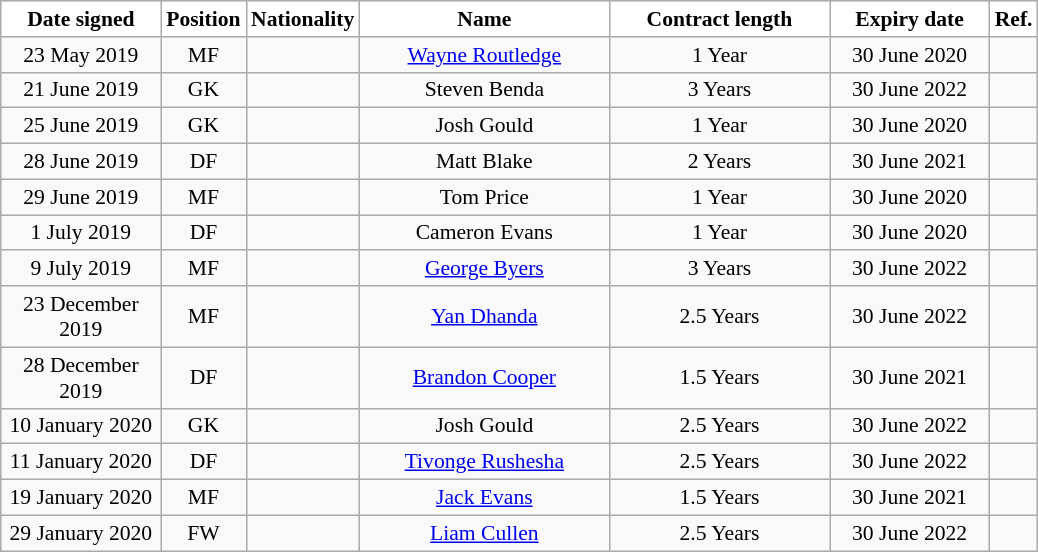<table class="wikitable" style="text-align:center; font-size:90%; ">
<tr>
<th style="background:white; color:black; width:100px;">Date signed</th>
<th style="background:white; color:black; width:50px;">Position</th>
<th style="background:white; color:black; width:50px;">Nationality</th>
<th style="background:white; color:black; width:160px;">Name</th>
<th style="background:white; color:black; width:140px;">Contract length</th>
<th style="background:white; color:black; width:100px;">Expiry date</th>
<th style="background:white; color:black;">Ref.</th>
</tr>
<tr>
<td>23 May 2019</td>
<td>MF</td>
<td></td>
<td><a href='#'>Wayne Routledge</a></td>
<td>1 Year</td>
<td>30 June 2020</td>
<td></td>
</tr>
<tr>
<td>21 June 2019</td>
<td>GK</td>
<td></td>
<td>Steven Benda</td>
<td>3 Years</td>
<td>30 June 2022</td>
<td></td>
</tr>
<tr>
<td>25 June 2019</td>
<td>GK</td>
<td></td>
<td>Josh Gould</td>
<td>1 Year</td>
<td>30 June 2020</td>
<td></td>
</tr>
<tr>
<td>28 June 2019</td>
<td>DF</td>
<td></td>
<td>Matt Blake</td>
<td>2 Years</td>
<td>30 June 2021</td>
<td></td>
</tr>
<tr>
<td>29 June 2019</td>
<td>MF</td>
<td></td>
<td>Tom Price</td>
<td>1 Year</td>
<td>30 June 2020</td>
<td></td>
</tr>
<tr>
<td>1 July 2019</td>
<td>DF</td>
<td></td>
<td>Cameron Evans</td>
<td>1 Year</td>
<td>30 June 2020</td>
<td></td>
</tr>
<tr>
<td>9 July 2019</td>
<td>MF</td>
<td></td>
<td><a href='#'>George Byers</a></td>
<td>3 Years</td>
<td>30 June 2022</td>
<td></td>
</tr>
<tr>
<td>23 December 2019</td>
<td>MF</td>
<td></td>
<td><a href='#'>Yan Dhanda</a></td>
<td>2.5 Years</td>
<td>30 June 2022</td>
<td></td>
</tr>
<tr>
<td>28 December 2019</td>
<td>DF</td>
<td></td>
<td><a href='#'>Brandon Cooper</a></td>
<td>1.5 Years</td>
<td>30 June 2021</td>
<td></td>
</tr>
<tr>
<td>10 January 2020</td>
<td>GK</td>
<td></td>
<td>Josh Gould</td>
<td>2.5 Years</td>
<td>30 June 2022</td>
<td></td>
</tr>
<tr>
<td>11 January 2020</td>
<td>DF</td>
<td></td>
<td><a href='#'>Tivonge Rushesha</a></td>
<td>2.5 Years</td>
<td>30 June 2022</td>
<td></td>
</tr>
<tr>
<td>19 January 2020</td>
<td>MF</td>
<td></td>
<td><a href='#'>Jack Evans</a></td>
<td>1.5 Years</td>
<td>30 June 2021</td>
<td></td>
</tr>
<tr>
<td>29 January 2020</td>
<td>FW</td>
<td></td>
<td><a href='#'>Liam Cullen</a></td>
<td>2.5 Years</td>
<td>30 June 2022</td>
<td></td>
</tr>
</table>
